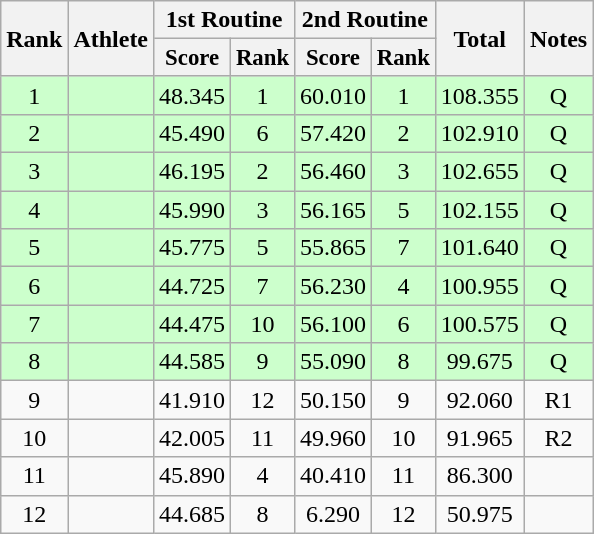<table class=wikitable style="text-align:center">
<tr>
<th rowspan=2>Rank</th>
<th rowspan=2>Athlete</th>
<th colspan=2>1st Routine</th>
<th colspan=2>2nd Routine</th>
<th rowspan=2>Total</th>
<th rowspan=2>Notes</th>
</tr>
<tr style="font-size:95%">
<th>Score</th>
<th>Rank</th>
<th>Score</th>
<th>Rank</th>
</tr>
<tr bgcolor=ccffcc>
<td>1</td>
<td align=left></td>
<td>48.345</td>
<td>1</td>
<td>60.010</td>
<td>1</td>
<td>108.355</td>
<td>Q</td>
</tr>
<tr bgcolor=ccffcc>
<td>2</td>
<td align=left></td>
<td>45.490</td>
<td>6</td>
<td>57.420</td>
<td>2</td>
<td>102.910</td>
<td>Q</td>
</tr>
<tr bgcolor=ccffcc>
<td>3</td>
<td align=left></td>
<td>46.195</td>
<td>2</td>
<td>56.460</td>
<td>3</td>
<td>102.655</td>
<td>Q</td>
</tr>
<tr bgcolor=ccffcc>
<td>4</td>
<td align=left></td>
<td>45.990</td>
<td>3</td>
<td>56.165</td>
<td>5</td>
<td>102.155</td>
<td>Q</td>
</tr>
<tr bgcolor=ccffcc>
<td>5</td>
<td align=left></td>
<td>45.775</td>
<td>5</td>
<td>55.865</td>
<td>7</td>
<td>101.640</td>
<td>Q</td>
</tr>
<tr bgcolor=ccffcc>
<td>6</td>
<td align=left></td>
<td>44.725</td>
<td>7</td>
<td>56.230</td>
<td>4</td>
<td>100.955</td>
<td>Q</td>
</tr>
<tr bgcolor=ccffcc>
<td>7</td>
<td align=left></td>
<td>44.475</td>
<td>10</td>
<td>56.100</td>
<td>6</td>
<td>100.575</td>
<td>Q</td>
</tr>
<tr bgcolor=ccffcc>
<td>8</td>
<td align=left></td>
<td>44.585</td>
<td>9</td>
<td>55.090</td>
<td>8</td>
<td>99.675</td>
<td>Q</td>
</tr>
<tr>
<td>9</td>
<td align=left></td>
<td>41.910</td>
<td>12</td>
<td>50.150</td>
<td>9</td>
<td>92.060</td>
<td>R1</td>
</tr>
<tr>
<td>10</td>
<td align=left></td>
<td>42.005</td>
<td>11</td>
<td>49.960</td>
<td>10</td>
<td>91.965</td>
<td>R2</td>
</tr>
<tr>
<td>11</td>
<td align=left></td>
<td>45.890</td>
<td>4</td>
<td>40.410</td>
<td>11</td>
<td>86.300</td>
<td></td>
</tr>
<tr>
<td>12</td>
<td align=left></td>
<td>44.685</td>
<td>8</td>
<td>6.290</td>
<td>12</td>
<td>50.975</td>
<td></td>
</tr>
</table>
